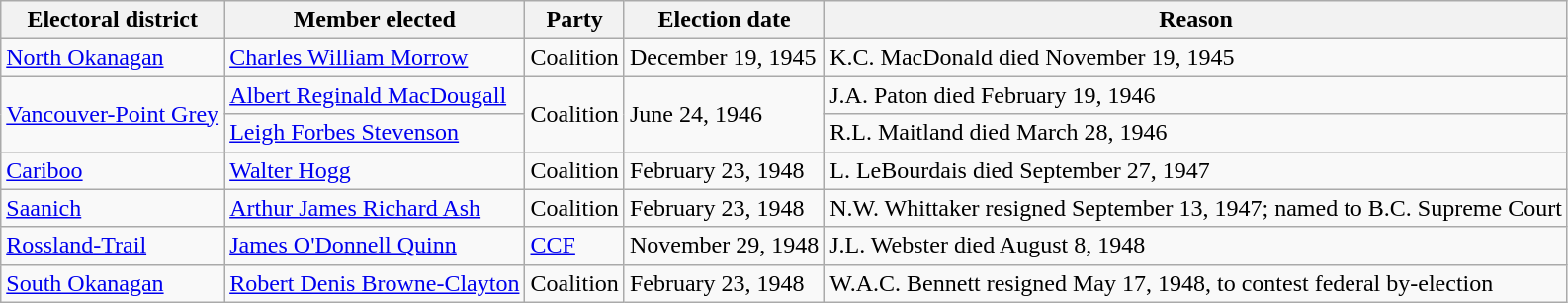<table class="wikitable sortable">
<tr>
<th>Electoral district</th>
<th>Member elected</th>
<th>Party</th>
<th>Election date</th>
<th>Reason</th>
</tr>
<tr>
<td><a href='#'>North Okanagan</a></td>
<td><a href='#'>Charles William Morrow</a></td>
<td>Coalition</td>
<td>December 19, 1945</td>
<td>K.C. MacDonald died November 19, 1945</td>
</tr>
<tr>
<td rowspan=2><a href='#'>Vancouver-Point Grey</a></td>
<td><a href='#'>Albert Reginald MacDougall</a></td>
<td rowspan=2>Coalition</td>
<td rowspan=2>June 24, 1946</td>
<td>J.A. Paton died February 19, 1946</td>
</tr>
<tr>
<td><a href='#'>Leigh Forbes Stevenson</a></td>
<td>R.L. Maitland died March 28, 1946</td>
</tr>
<tr>
<td><a href='#'>Cariboo</a></td>
<td><a href='#'>Walter Hogg</a></td>
<td>Coalition</td>
<td>February 23, 1948</td>
<td>L. LeBourdais died September 27, 1947</td>
</tr>
<tr>
<td><a href='#'>Saanich</a></td>
<td><a href='#'>Arthur James Richard Ash</a></td>
<td>Coalition</td>
<td>February 23, 1948</td>
<td>N.W. Whittaker resigned September 13, 1947; named to B.C. Supreme Court</td>
</tr>
<tr>
<td><a href='#'>Rossland-Trail</a></td>
<td><a href='#'>James O'Donnell Quinn</a></td>
<td><a href='#'>CCF</a></td>
<td>November 29, 1948</td>
<td>J.L. Webster died August 8, 1948</td>
</tr>
<tr>
<td><a href='#'>South Okanagan</a></td>
<td><a href='#'>Robert Denis Browne-Clayton</a></td>
<td>Coalition</td>
<td>February 23, 1948</td>
<td>W.A.C. Bennett resigned May 17, 1948, to contest federal by-election</td>
</tr>
</table>
